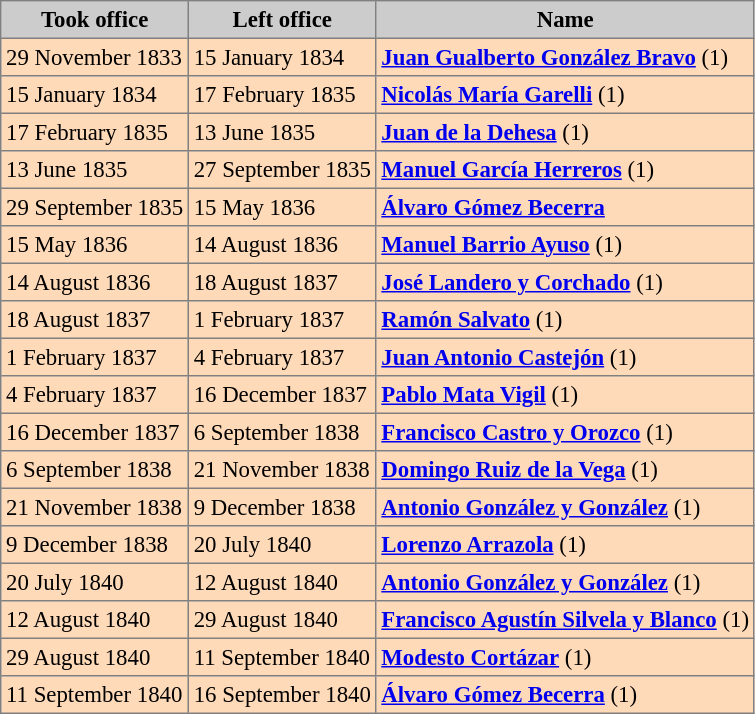<table bgcolor="#f7f8ff" cellpadding="3" cellspacing="0" border="1" style="font-size: 95%; border: gray solid 1px; border-collapse: collapse;">
<tr bgcolor="#CCCCCC">
<th align="center">Took office</th>
<th align="center">Left office</th>
<th align="center">Name</th>
</tr>
<tr bgcolor="PeachPuff">
<td>29 November 1833</td>
<td>15 January 1834</td>
<td><strong><a href='#'>Juan Gualberto González Bravo</a></strong> (1)</td>
</tr>
<tr bgcolor="PeachPuff">
<td>15 January 1834</td>
<td>17 February 1835</td>
<td><strong><a href='#'>Nicolás María Garelli</a></strong> (1)</td>
</tr>
<tr bgcolor="PeachPuff">
<td>17 February 1835</td>
<td>13 June 1835</td>
<td><strong><a href='#'>Juan de la Dehesa</a></strong> (1)</td>
</tr>
<tr bgcolor="PeachPuff">
<td>13 June 1835</td>
<td>27 September 1835</td>
<td><strong><a href='#'>Manuel García Herreros</a></strong> (1)</td>
</tr>
<tr bgcolor="PeachPuff">
<td>29 September 1835</td>
<td>15 May 1836</td>
<td><strong><a href='#'>Álvaro Gómez Becerra</a></strong></td>
</tr>
<tr bgcolor="PeachPuff">
<td>15 May 1836</td>
<td>14 August 1836</td>
<td><strong><a href='#'>Manuel Barrio Ayuso</a></strong> (1)</td>
</tr>
<tr bgcolor="PeachPuff">
<td>14 August 1836</td>
<td>18 August 1837</td>
<td><strong><a href='#'>José Landero y Corchado</a></strong> (1)</td>
</tr>
<tr bgcolor="PeachPuff">
<td>18 August 1837</td>
<td>1 February 1837</td>
<td><strong><a href='#'>Ramón Salvato</a></strong> (1)</td>
</tr>
<tr bgcolor="PeachPuff">
<td>1 February 1837</td>
<td>4 February 1837</td>
<td><strong><a href='#'>Juan Antonio Castejón</a></strong> (1)</td>
</tr>
<tr bgcolor="PeachPuff">
<td>4 February 1837</td>
<td>16 December 1837</td>
<td><strong><a href='#'>Pablo Mata Vigil</a></strong> (1)</td>
</tr>
<tr bgcolor="PeachPuff">
<td>16 December 1837</td>
<td>6 September 1838</td>
<td><strong><a href='#'>Francisco Castro y Orozco</a></strong> (1)</td>
</tr>
<tr bgcolor="PeachPuff">
<td>6 September 1838</td>
<td>21 November 1838</td>
<td><strong><a href='#'>Domingo Ruiz de la Vega</a></strong> (1)</td>
</tr>
<tr bgcolor="PeachPuff">
<td>21 November 1838</td>
<td>9 December 1838</td>
<td><strong><a href='#'>Antonio González y González</a></strong> (1)</td>
</tr>
<tr bgcolor="PeachPuff">
<td>9 December 1838</td>
<td>20 July 1840</td>
<td><strong><a href='#'>Lorenzo Arrazola</a></strong> (1)</td>
</tr>
<tr bgcolor="PeachPuff">
<td>20 July 1840</td>
<td>12 August 1840</td>
<td><strong><a href='#'>Antonio González y González</a></strong> (1)</td>
</tr>
<tr bgcolor="PeachPuff">
<td>12 August 1840</td>
<td>29 August 1840</td>
<td><strong><a href='#'>Francisco Agustín Silvela y Blanco</a></strong> (1)</td>
</tr>
<tr bgcolor="PeachPuff">
<td>29 August 1840</td>
<td>11 September 1840</td>
<td><strong><a href='#'>Modesto Cortázar</a></strong> (1)</td>
</tr>
<tr bgcolor="PeachPuff">
<td>11 September 1840</td>
<td>16 September 1840</td>
<td><strong><a href='#'>Álvaro Gómez Becerra</a></strong> (1)</td>
</tr>
</table>
